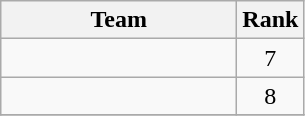<table class="wikitable" style="white-space:nowrap; display:inline-table;">
<tr>
<th style="width:150px">Team</th>
<th>Rank</th>
</tr>
<tr>
<td></td>
<td style="text-align:center">7</td>
</tr>
<tr>
<td></td>
<td style="text-align:center">8</td>
</tr>
<tr>
</tr>
</table>
